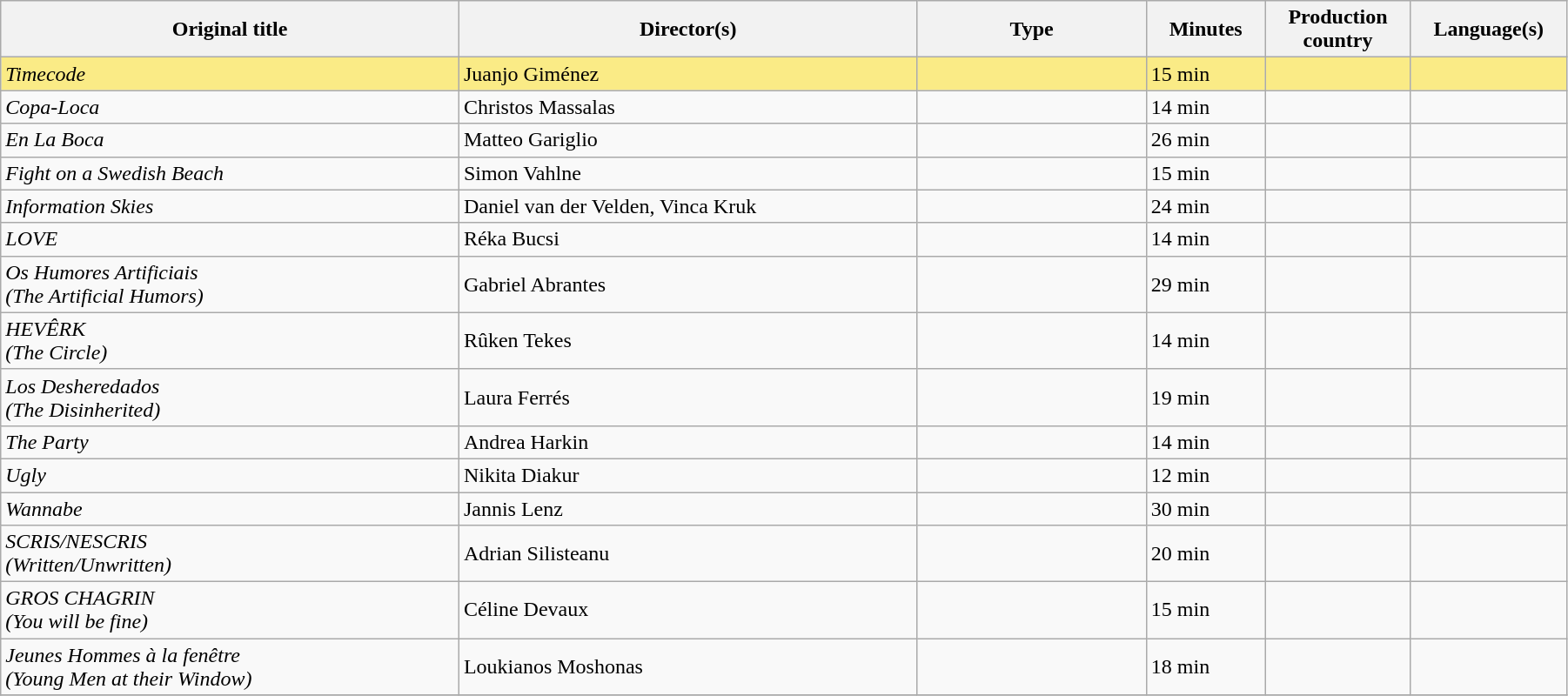<table class="wikitable" width="95%" cellpadding="5">
<tr>
<th width="20%">Original title</th>
<th width="20%">Director(s)</th>
<th width="10%">Type</th>
<th width="5%">Minutes</th>
<th width="5%">Production country</th>
<th width="5%">Language(s)</th>
</tr>
<tr style="background:#FAEB86">
<td><em>Timecode</em></td>
<td>Juanjo Giménez</td>
<td></td>
<td>15 min</td>
<td></td>
<td></td>
</tr>
<tr>
<td><em>Copa-Loca</em></td>
<td>Christos Massalas</td>
<td></td>
<td>14 min</td>
<td></td>
<td></td>
</tr>
<tr>
<td><em>En La Boca</em></td>
<td>Matteo Gariglio</td>
<td></td>
<td>26 min</td>
<td> </td>
<td></td>
</tr>
<tr>
<td><em>Fight on a Swedish Beach</em></td>
<td>Simon Vahlne</td>
<td></td>
<td>15 min</td>
<td></td>
<td></td>
</tr>
<tr>
<td><em>Information Skies</em></td>
<td>Daniel van der Velden, Vinca Kruk</td>
<td></td>
<td>24 min</td>
<td> </td>
<td></td>
</tr>
<tr>
<td><em>LOVE</em></td>
<td>Réka Bucsi</td>
<td></td>
<td>14 min</td>
<td> </td>
<td></td>
</tr>
<tr>
<td><em>Os Humores Artificiais</em> <br> <em>(The Artificial Humors)</em></td>
<td>Gabriel Abrantes</td>
<td></td>
<td>29 min</td>
<td></td>
<td></td>
</tr>
<tr>
<td><em>HEVÊRK</em> <br> <em>(The Circle)</em></td>
<td>Rûken Tekes</td>
<td></td>
<td>14 min</td>
<td></td>
<td></td>
</tr>
<tr>
<td><em>Los Desheredados</em> <br> <em>(The Disinherited)</em></td>
<td>Laura Ferrés</td>
<td></td>
<td>19 min</td>
<td></td>
<td></td>
</tr>
<tr>
<td><em>The Party</em></td>
<td>Andrea Harkin</td>
<td></td>
<td>14 min</td>
<td></td>
<td></td>
</tr>
<tr>
<td><em>Ugly</em></td>
<td>Nikita Diakur</td>
<td></td>
<td>12 min</td>
<td></td>
<td></td>
</tr>
<tr>
<td><em>Wannabe</em></td>
<td>Jannis Lenz</td>
<td></td>
<td>30 min</td>
<td> </td>
<td></td>
</tr>
<tr>
<td><em>SCRIS/NESCRIS</em> <br> <em>(Written/Unwritten)</em></td>
<td>Adrian Silisteanu</td>
<td></td>
<td>20 min</td>
<td></td>
<td></td>
</tr>
<tr>
<td><em>GROS CHAGRIN</em> <br> <em>(You will be fine)</em></td>
<td>Céline Devaux</td>
<td></td>
<td>15 min</td>
<td></td>
<td></td>
</tr>
<tr>
<td><em>Jeunes Hommes à la fenêtre</em> <br> <em>(Young Men at their Window)</em></td>
<td>Loukianos Moshonas</td>
<td></td>
<td>18 min</td>
<td></td>
<td></td>
</tr>
<tr>
</tr>
</table>
